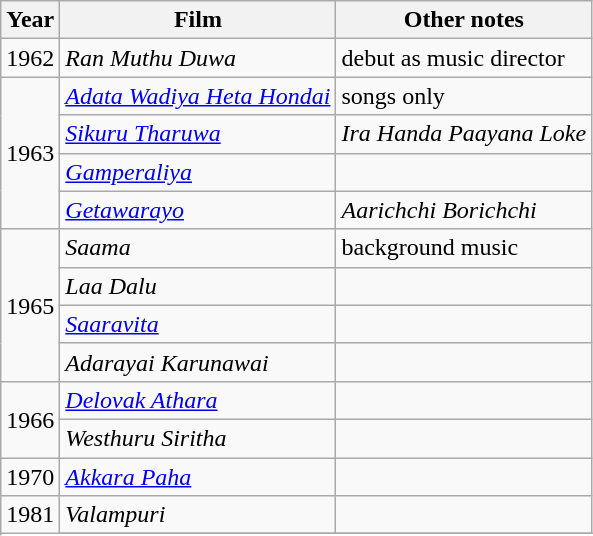<table class="wikitable">
<tr>
<th>Year</th>
<th>Film</th>
<th>Other notes</th>
</tr>
<tr>
<td>1962</td>
<td><em>Ran Muthu Duwa</em></td>
<td>debut as music director</td>
</tr>
<tr>
<td rowspan="4">1963</td>
<td><em><a href='#'>Adata Wadiya Heta Hondai</a></em></td>
<td>songs only</td>
</tr>
<tr>
<td><em><a href='#'>Sikuru Tharuwa</a></em></td>
<td><em>Ira Handa Paayana Loke</em></td>
</tr>
<tr>
<td><em><a href='#'>Gamperaliya</a></em></td>
<td></td>
</tr>
<tr>
<td><em><a href='#'>Getawarayo</a></em></td>
<td><em>Aarichchi Borichchi</em></td>
</tr>
<tr>
<td rowspan="4">1965</td>
<td><em>Saama</em></td>
<td>background music</td>
</tr>
<tr>
<td><em>Laa Dalu</em></td>
<td></td>
</tr>
<tr>
<td><em><a href='#'>Saaravita</a></em></td>
<td></td>
</tr>
<tr>
<td><em>Adarayai Karunawai</em></td>
<td></td>
</tr>
<tr>
<td rowspan="2">1966</td>
<td><em><a href='#'>Delovak Athara</a></em></td>
<td></td>
</tr>
<tr>
<td><em>Westhuru Siritha</em></td>
<td></td>
</tr>
<tr>
<td>1970</td>
<td><em><a href='#'>Akkara Paha</a></em></td>
<td></td>
</tr>
<tr>
<td rowspan="2">1981</td>
<td><em>Valampuri</em></td>
<td></td>
</tr>
<tr>
</tr>
</table>
